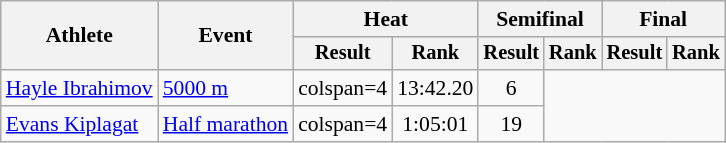<table class="wikitable" style="font-size:90%">
<tr>
<th rowspan=2>Athlete</th>
<th rowspan=2>Event</th>
<th colspan=2>Heat</th>
<th colspan=2>Semifinal</th>
<th colspan=2>Final</th>
</tr>
<tr style="font-size:95%">
<th>Result</th>
<th>Rank</th>
<th>Result</th>
<th>Rank</th>
<th>Result</th>
<th>Rank</th>
</tr>
<tr align=center>
<td align=left><a href='#'>Hayle Ibrahimov</a></td>
<td style="text-align:left;"><a href='#'>5000 m</a></td>
<td>colspan=4 </td>
<td>13:42.20</td>
<td>6</td>
</tr>
<tr align=center>
<td align=left><a href='#'>Evans Kiplagat</a></td>
<td style="text-align:left;"><a href='#'>Half marathon</a></td>
<td>colspan=4 </td>
<td>1:05:01</td>
<td>19</td>
</tr>
</table>
